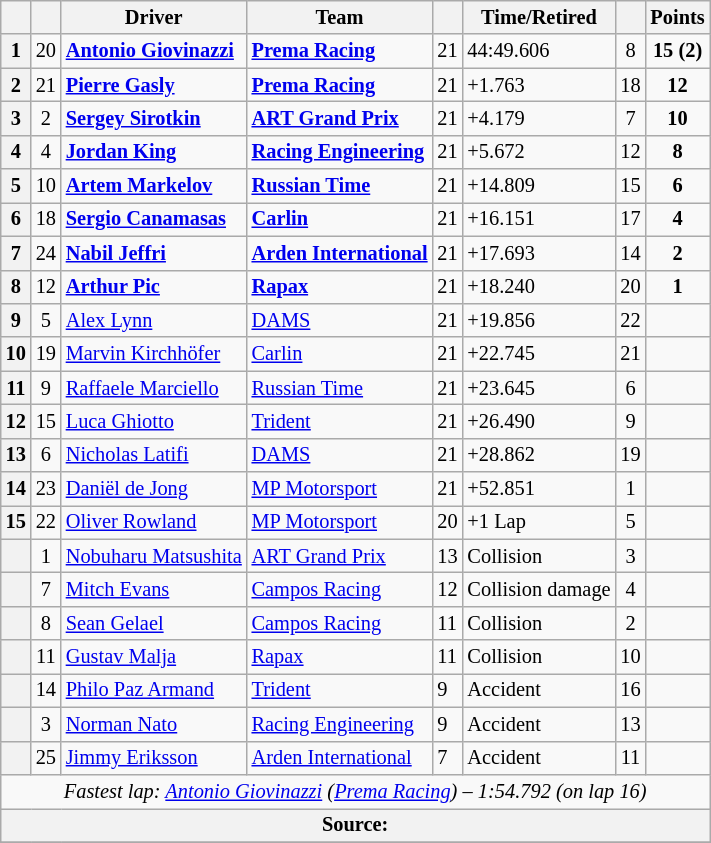<table class="wikitable sortable" style="font-size:85%">
<tr>
<th scope="col"></th>
<th scope="col"></th>
<th scope="col">Driver</th>
<th scope="col">Team</th>
<th scope="col" class="unsortable"></th>
<th scope="col" class="unsortable">Time/Retired</th>
<th scope="col"></th>
<th scope="col">Points</th>
</tr>
<tr>
<th scope="row">1</th>
<td align="center">20</td>
<td data-sort-value="GIO"> <strong><a href='#'>Antonio Giovinazzi</a></strong></td>
<td><strong><a href='#'>Prema Racing</a></strong></td>
<td>21</td>
<td>44:49.606</td>
<td align="center">8</td>
<td align="center"><strong>15 (2)</strong></td>
</tr>
<tr>
<th scope="row">2</th>
<td align="center">21</td>
<td data-sort-value="GAS"> <strong><a href='#'>Pierre Gasly</a></strong></td>
<td><strong><a href='#'>Prema Racing</a></strong></td>
<td>21</td>
<td>+1.763</td>
<td align="center">18</td>
<td align="center"><strong>12</strong></td>
</tr>
<tr>
<th scope="row">3</th>
<td align="center">2</td>
<td data-sort-value="SIR"> <strong><a href='#'>Sergey Sirotkin</a></strong></td>
<td><strong><a href='#'>ART Grand Prix</a></strong></td>
<td>21</td>
<td>+4.179</td>
<td align="center">7</td>
<td align="center"><strong>10</strong></td>
</tr>
<tr>
<th scope="row">4</th>
<td align="center">4</td>
<td data-sort-value="KIN"> <strong><a href='#'>Jordan King</a></strong></td>
<td><strong><a href='#'>Racing Engineering</a></strong></td>
<td>21</td>
<td>+5.672</td>
<td align="center">12</td>
<td align="center"><strong>8</strong></td>
</tr>
<tr>
<th scope="row">5</th>
<td align="center">10</td>
<td data-sort-value="MAR"> <strong><a href='#'>Artem Markelov</a></strong></td>
<td><strong><a href='#'>Russian Time</a></strong></td>
<td>21</td>
<td>+14.809</td>
<td align="center">15</td>
<td align="center"><strong>6</strong></td>
</tr>
<tr>
<th scope="row">6</th>
<td align="center">18</td>
<td data-sort-value="CAN"> <strong><a href='#'>Sergio Canamasas</a></strong></td>
<td><strong><a href='#'>Carlin</a></strong></td>
<td>21</td>
<td>+16.151</td>
<td align="center">17</td>
<td align="center"><strong>4</strong></td>
</tr>
<tr>
<th scope="row">7</th>
<td align="center">24</td>
<td data-sort-value="JEF"> <strong><a href='#'>Nabil Jeffri</a></strong></td>
<td><strong><a href='#'>Arden International</a></strong></td>
<td>21</td>
<td>+17.693</td>
<td align="center">14</td>
<td align="center"><strong>2</strong></td>
</tr>
<tr>
<th scope="row">8</th>
<td align="center">12</td>
<td data-sort-value="PIC"> <strong><a href='#'>Arthur Pic</a></strong></td>
<td><strong><a href='#'>Rapax</a></strong></td>
<td>21</td>
<td>+18.240</td>
<td align="center">20</td>
<td align="center"><strong>1</strong></td>
</tr>
<tr>
<th scope="row">9</th>
<td align="center">5</td>
<td data-sort-value="LYN"> <a href='#'>Alex Lynn</a></td>
<td><a href='#'>DAMS</a></td>
<td>21</td>
<td>+19.856</td>
<td align="center">22</td>
<td></td>
</tr>
<tr>
<th scope="row">10</th>
<td align="center">19</td>
<td data-sort-value="KIR"> <a href='#'>Marvin Kirchhöfer</a></td>
<td><a href='#'>Carlin</a></td>
<td>21</td>
<td>+22.745</td>
<td align="center">21</td>
<td></td>
</tr>
<tr>
<th scope="row">11</th>
<td align="center">9</td>
<td data-sort-value="MAR"> <a href='#'>Raffaele Marciello</a></td>
<td><a href='#'>Russian Time</a></td>
<td>21</td>
<td>+23.645</td>
<td align="center">6</td>
<td></td>
</tr>
<tr>
<th scope="row">12</th>
<td align="center">15</td>
<td data-sort-value="GHI"> <a href='#'>Luca Ghiotto</a></td>
<td><a href='#'>Trident</a></td>
<td>21</td>
<td>+26.490</td>
<td align="center">9</td>
<td></td>
</tr>
<tr>
<th scope="row">13</th>
<td align="center">6</td>
<td data-sort-value="LAT"> <a href='#'>Nicholas Latifi</a></td>
<td><a href='#'>DAMS</a></td>
<td>21</td>
<td>+28.862</td>
<td align="center">19</td>
<td></td>
</tr>
<tr>
<th scope="row">14</th>
<td align="center">23</td>
<td data-sort-value="DEJ"> <a href='#'>Daniël de Jong</a></td>
<td><a href='#'>MP Motorsport</a></td>
<td>21</td>
<td>+52.851</td>
<td align="center">1</td>
<td></td>
</tr>
<tr>
<th scope="row">15</th>
<td align="center">22</td>
<td data-sort-value="ROW"> <a href='#'>Oliver Rowland</a></td>
<td><a href='#'>MP Motorsport</a></td>
<td>20</td>
<td>+1 Lap</td>
<td align="center">5</td>
<td></td>
</tr>
<tr>
<th scope="row"  data-sort-value="16"></th>
<td align="center">1</td>
<td data-sort-value="MAT"> <a href='#'>Nobuharu Matsushita</a></td>
<td><a href='#'>ART Grand Prix</a></td>
<td>13</td>
<td>Collision</td>
<td align="center">3</td>
<td></td>
</tr>
<tr>
<th scope="row" data-sort-value="17"></th>
<td align="center">7</td>
<td data-sort-value="EVA"> <a href='#'>Mitch Evans</a></td>
<td><a href='#'>Campos Racing</a></td>
<td>12</td>
<td>Collision damage</td>
<td align="center">4</td>
<td></td>
</tr>
<tr>
<th scope="row" data-sort-value="18"></th>
<td align="center">8</td>
<td data-sort-value="GEL"> <a href='#'>Sean Gelael</a></td>
<td><a href='#'>Campos Racing</a></td>
<td>11</td>
<td>Collision</td>
<td align="center">2</td>
<td></td>
</tr>
<tr>
<th scope="row" data-sort-value="19"></th>
<td align="center">11</td>
<td data-sort-value="MAL"> <a href='#'>Gustav Malja</a></td>
<td><a href='#'>Rapax</a></td>
<td>11</td>
<td>Collision</td>
<td align="center">10</td>
<td></td>
</tr>
<tr>
<th scope="row" data-sort-value="20"></th>
<td align="center">14</td>
<td data-sort-value="ARM"> <a href='#'>Philo Paz Armand</a></td>
<td><a href='#'>Trident</a></td>
<td>9</td>
<td>Accident</td>
<td align="center">16</td>
<td></td>
</tr>
<tr>
<th scope="row" data-sort-value="21"></th>
<td align="center">3</td>
<td data-sort-value="NAT"> <a href='#'>Norman Nato</a></td>
<td><a href='#'>Racing Engineering</a></td>
<td>9</td>
<td>Accident</td>
<td align="center">13</td>
<td></td>
</tr>
<tr>
<th scope="row" data-sort-value="22"></th>
<td align="center">25</td>
<td data-sort-value="ERI"> <a href='#'>Jimmy Eriksson</a></td>
<td><a href='#'>Arden International</a></td>
<td>7</td>
<td>Accident</td>
<td align="center">11</td>
<td></td>
</tr>
<tr class="sortbottom">
<td colspan="8" align="center"><em>Fastest lap:  <a href='#'>Antonio Giovinazzi</a> (<a href='#'>Prema Racing</a>) – 1:54.792 (on lap 16)</em></td>
</tr>
<tr class="sortbottom">
<th colspan="8">Source:</th>
</tr>
<tr>
</tr>
</table>
